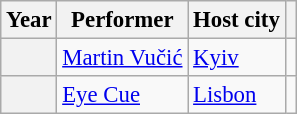<table class="wikitable plainrowheaders" style="font-size:95%;">
<tr>
<th>Year</th>
<th>Performer</th>
<th>Host city</th>
<th></th>
</tr>
<tr>
<th scope="row"></th>
<td><a href='#'>Martin Vučić</a></td>
<td> <a href='#'>Kyiv</a></td>
<td></td>
</tr>
<tr>
<th scope="row"></th>
<td><a href='#'>Eye Cue</a></td>
<td> <a href='#'>Lisbon</a></td>
<td></td>
</tr>
</table>
